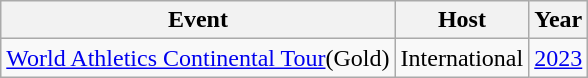<table class="wikitable">
<tr>
<th>Event</th>
<th>Host</th>
<th>Year</th>
</tr>
<tr>
<td><a href='#'>World Athletics Continental Tour</a>(Gold)</td>
<td>International</td>
<td><a href='#'>2023</a></td>
</tr>
</table>
